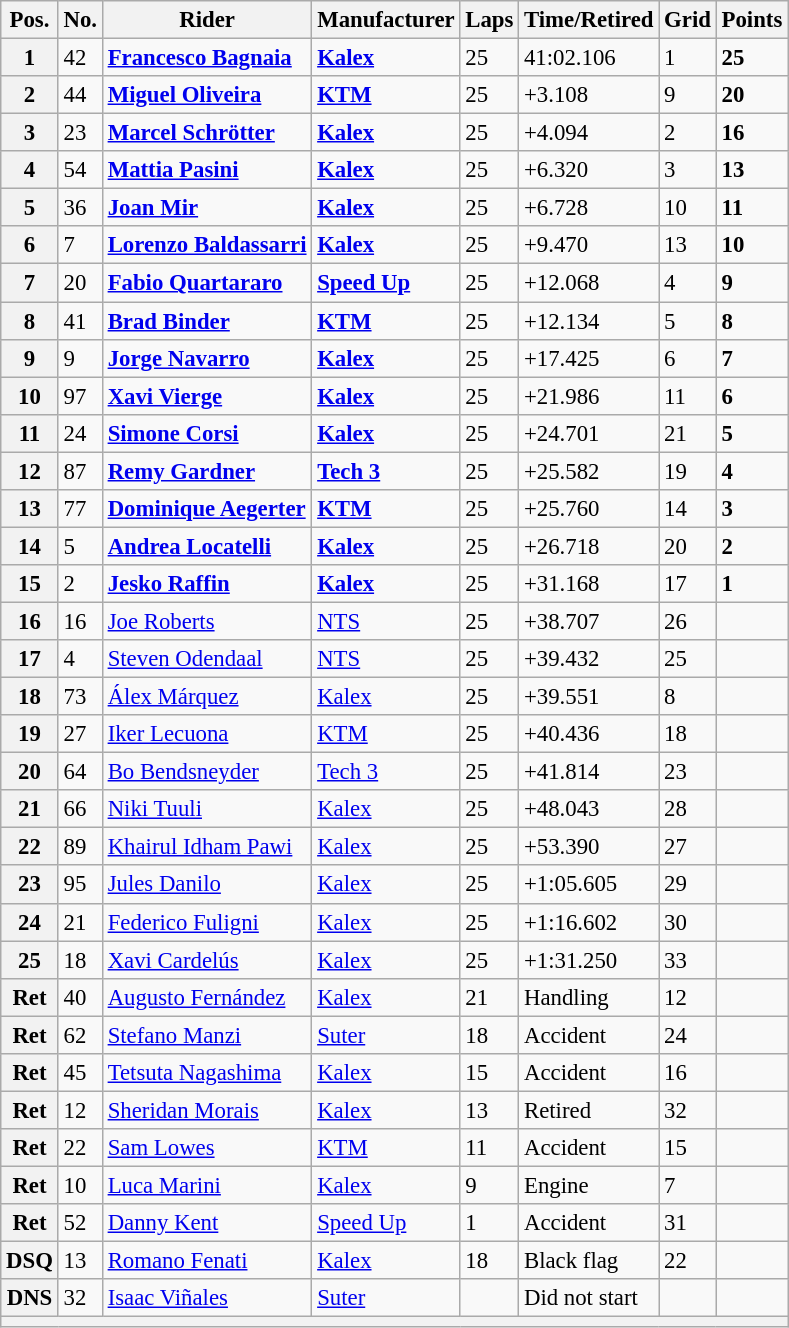<table class="wikitable" style="font-size: 95%;">
<tr>
<th>Pos.</th>
<th>No.</th>
<th>Rider</th>
<th>Manufacturer</th>
<th>Laps</th>
<th>Time/Retired</th>
<th>Grid</th>
<th>Points</th>
</tr>
<tr>
<th>1</th>
<td>42</td>
<td> <strong><a href='#'>Francesco Bagnaia</a></strong></td>
<td><strong><a href='#'>Kalex</a></strong></td>
<td>25</td>
<td>41:02.106</td>
<td>1</td>
<td><strong>25</strong></td>
</tr>
<tr>
<th>2</th>
<td>44</td>
<td> <strong><a href='#'>Miguel Oliveira</a></strong></td>
<td><strong><a href='#'>KTM</a></strong></td>
<td>25</td>
<td>+3.108</td>
<td>9</td>
<td><strong>20</strong></td>
</tr>
<tr>
<th>3</th>
<td>23</td>
<td> <strong><a href='#'>Marcel Schrötter</a></strong></td>
<td><strong><a href='#'>Kalex</a></strong></td>
<td>25</td>
<td>+4.094</td>
<td>2</td>
<td><strong>16</strong></td>
</tr>
<tr>
<th>4</th>
<td>54</td>
<td> <strong><a href='#'>Mattia Pasini</a></strong></td>
<td><strong><a href='#'>Kalex</a></strong></td>
<td>25</td>
<td>+6.320</td>
<td>3</td>
<td><strong>13</strong></td>
</tr>
<tr>
<th>5</th>
<td>36</td>
<td> <strong><a href='#'>Joan Mir</a></strong></td>
<td><strong><a href='#'>Kalex</a></strong></td>
<td>25</td>
<td>+6.728</td>
<td>10</td>
<td><strong>11</strong></td>
</tr>
<tr>
<th>6</th>
<td>7</td>
<td> <strong><a href='#'>Lorenzo Baldassarri</a></strong></td>
<td><strong><a href='#'>Kalex</a></strong></td>
<td>25</td>
<td>+9.470</td>
<td>13</td>
<td><strong>10</strong></td>
</tr>
<tr>
<th>7</th>
<td>20</td>
<td> <strong><a href='#'>Fabio Quartararo</a></strong></td>
<td><strong><a href='#'>Speed Up</a></strong></td>
<td>25</td>
<td>+12.068</td>
<td>4</td>
<td><strong>9</strong></td>
</tr>
<tr>
<th>8</th>
<td>41</td>
<td> <strong><a href='#'>Brad Binder</a></strong></td>
<td><strong><a href='#'>KTM</a></strong></td>
<td>25</td>
<td>+12.134</td>
<td>5</td>
<td><strong>8</strong></td>
</tr>
<tr>
<th>9</th>
<td>9</td>
<td> <strong><a href='#'>Jorge Navarro</a></strong></td>
<td><strong><a href='#'>Kalex</a></strong></td>
<td>25</td>
<td>+17.425</td>
<td>6</td>
<td><strong>7</strong></td>
</tr>
<tr>
<th>10</th>
<td>97</td>
<td> <strong><a href='#'>Xavi Vierge</a></strong></td>
<td><strong><a href='#'>Kalex</a></strong></td>
<td>25</td>
<td>+21.986</td>
<td>11</td>
<td><strong>6</strong></td>
</tr>
<tr>
<th>11</th>
<td>24</td>
<td> <strong><a href='#'>Simone Corsi</a></strong></td>
<td><strong><a href='#'>Kalex</a></strong></td>
<td>25</td>
<td>+24.701</td>
<td>21</td>
<td><strong>5</strong></td>
</tr>
<tr>
<th>12</th>
<td>87</td>
<td> <strong><a href='#'>Remy Gardner</a></strong></td>
<td><strong><a href='#'>Tech 3</a></strong></td>
<td>25</td>
<td>+25.582</td>
<td>19</td>
<td><strong>4</strong></td>
</tr>
<tr>
<th>13</th>
<td>77</td>
<td> <strong><a href='#'>Dominique Aegerter</a></strong></td>
<td><strong><a href='#'>KTM</a></strong></td>
<td>25</td>
<td>+25.760</td>
<td>14</td>
<td><strong>3</strong></td>
</tr>
<tr>
<th>14</th>
<td>5</td>
<td> <strong><a href='#'>Andrea Locatelli</a></strong></td>
<td><strong><a href='#'>Kalex</a></strong></td>
<td>25</td>
<td>+26.718</td>
<td>20</td>
<td><strong>2</strong></td>
</tr>
<tr>
<th>15</th>
<td>2</td>
<td> <strong><a href='#'>Jesko Raffin</a></strong></td>
<td><strong><a href='#'>Kalex</a></strong></td>
<td>25</td>
<td>+31.168</td>
<td>17</td>
<td><strong>1</strong></td>
</tr>
<tr>
<th>16</th>
<td>16</td>
<td> <a href='#'>Joe Roberts</a></td>
<td><a href='#'>NTS</a></td>
<td>25</td>
<td>+38.707</td>
<td>26</td>
<td></td>
</tr>
<tr>
<th>17</th>
<td>4</td>
<td> <a href='#'>Steven Odendaal</a></td>
<td><a href='#'>NTS</a></td>
<td>25</td>
<td>+39.432</td>
<td>25</td>
<td></td>
</tr>
<tr>
<th>18</th>
<td>73</td>
<td> <a href='#'>Álex Márquez</a></td>
<td><a href='#'>Kalex</a></td>
<td>25</td>
<td>+39.551</td>
<td>8</td>
<td></td>
</tr>
<tr>
<th>19</th>
<td>27</td>
<td> <a href='#'>Iker Lecuona</a></td>
<td><a href='#'>KTM</a></td>
<td>25</td>
<td>+40.436</td>
<td>18</td>
<td></td>
</tr>
<tr>
<th>20</th>
<td>64</td>
<td> <a href='#'>Bo Bendsneyder</a></td>
<td><a href='#'>Tech 3</a></td>
<td>25</td>
<td>+41.814</td>
<td>23</td>
<td></td>
</tr>
<tr>
<th>21</th>
<td>66</td>
<td> <a href='#'>Niki Tuuli</a></td>
<td><a href='#'>Kalex</a></td>
<td>25</td>
<td>+48.043</td>
<td>28</td>
<td></td>
</tr>
<tr>
<th>22</th>
<td>89</td>
<td> <a href='#'>Khairul Idham Pawi</a></td>
<td><a href='#'>Kalex</a></td>
<td>25</td>
<td>+53.390</td>
<td>27</td>
<td></td>
</tr>
<tr>
<th>23</th>
<td>95</td>
<td> <a href='#'>Jules Danilo</a></td>
<td><a href='#'>Kalex</a></td>
<td>25</td>
<td>+1:05.605</td>
<td>29</td>
<td></td>
</tr>
<tr>
<th>24</th>
<td>21</td>
<td> <a href='#'>Federico Fuligni</a></td>
<td><a href='#'>Kalex</a></td>
<td>25</td>
<td>+1:16.602</td>
<td>30</td>
<td></td>
</tr>
<tr>
<th>25</th>
<td>18</td>
<td> <a href='#'>Xavi Cardelús</a></td>
<td><a href='#'>Kalex</a></td>
<td>25</td>
<td>+1:31.250</td>
<td>33</td>
<td></td>
</tr>
<tr>
<th>Ret</th>
<td>40</td>
<td> <a href='#'>Augusto Fernández</a></td>
<td><a href='#'>Kalex</a></td>
<td>21</td>
<td>Handling</td>
<td>12</td>
<td></td>
</tr>
<tr>
<th>Ret</th>
<td>62</td>
<td> <a href='#'>Stefano Manzi</a></td>
<td><a href='#'>Suter</a></td>
<td>18</td>
<td>Accident</td>
<td>24</td>
<td></td>
</tr>
<tr>
<th>Ret</th>
<td>45</td>
<td> <a href='#'>Tetsuta Nagashima</a></td>
<td><a href='#'>Kalex</a></td>
<td>15</td>
<td>Accident</td>
<td>16</td>
<td></td>
</tr>
<tr>
<th>Ret</th>
<td>12</td>
<td> <a href='#'>Sheridan Morais</a></td>
<td><a href='#'>Kalex</a></td>
<td>13</td>
<td>Retired</td>
<td>32</td>
<td></td>
</tr>
<tr>
<th>Ret</th>
<td>22</td>
<td> <a href='#'>Sam Lowes</a></td>
<td><a href='#'>KTM</a></td>
<td>11</td>
<td>Accident</td>
<td>15</td>
<td></td>
</tr>
<tr>
<th>Ret</th>
<td>10</td>
<td> <a href='#'>Luca Marini</a></td>
<td><a href='#'>Kalex</a></td>
<td>9</td>
<td>Engine</td>
<td>7</td>
<td></td>
</tr>
<tr>
<th>Ret</th>
<td>52</td>
<td> <a href='#'>Danny Kent</a></td>
<td><a href='#'>Speed Up</a></td>
<td>1</td>
<td>Accident</td>
<td>31</td>
<td></td>
</tr>
<tr>
<th>DSQ</th>
<td>13</td>
<td> <a href='#'>Romano Fenati</a></td>
<td><a href='#'>Kalex</a></td>
<td>18</td>
<td>Black flag</td>
<td>22</td>
<td></td>
</tr>
<tr>
<th>DNS</th>
<td>32</td>
<td> <a href='#'>Isaac Viñales</a></td>
<td><a href='#'>Suter</a></td>
<td></td>
<td>Did not start</td>
<td></td>
<td></td>
</tr>
<tr>
<th colspan=8></th>
</tr>
</table>
